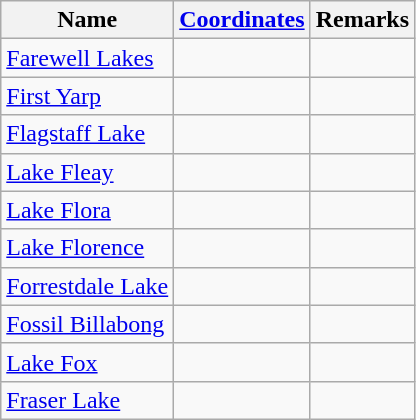<table class="wikitable">
<tr>
<th>Name</th>
<th><a href='#'>Coordinates</a></th>
<th>Remarks</th>
</tr>
<tr>
<td><a href='#'>Farewell Lakes</a></td>
<td></td>
<td></td>
</tr>
<tr>
<td><a href='#'>First Yarp</a></td>
<td></td>
<td></td>
</tr>
<tr>
<td><a href='#'>Flagstaff Lake</a></td>
<td></td>
<td></td>
</tr>
<tr>
<td><a href='#'>Lake Fleay</a></td>
<td></td>
<td></td>
</tr>
<tr>
<td><a href='#'>Lake Flora</a></td>
<td></td>
<td></td>
</tr>
<tr>
<td><a href='#'>Lake Florence</a></td>
<td></td>
<td></td>
</tr>
<tr>
<td><a href='#'>Forrestdale Lake</a></td>
<td></td>
<td></td>
</tr>
<tr>
<td><a href='#'>Fossil Billabong</a></td>
<td></td>
<td></td>
</tr>
<tr>
<td><a href='#'>Lake Fox</a></td>
<td></td>
<td></td>
</tr>
<tr>
<td><a href='#'>Fraser Lake</a></td>
<td></td>
<td></td>
</tr>
</table>
